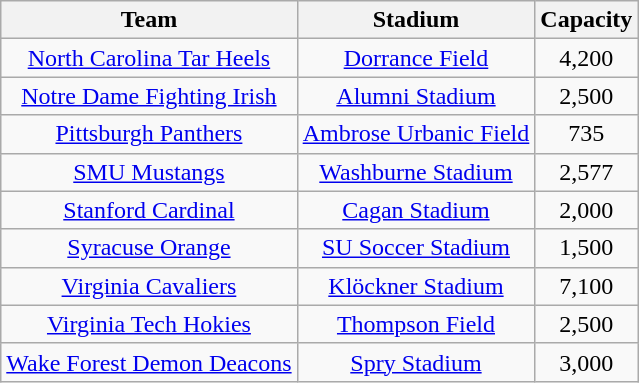<table class="wikitable sortable" style="text-align:center">
<tr>
<th>Team</th>
<th>Stadium</th>
<th>Capacity</th>
</tr>
<tr>
<td><a href='#'>North Carolina Tar Heels</a></td>
<td><a href='#'>Dorrance Field</a></td>
<td>4,200</td>
</tr>
<tr>
<td><a href='#'>Notre Dame Fighting Irish</a></td>
<td><a href='#'>Alumni Stadium</a></td>
<td>2,500</td>
</tr>
<tr>
<td><a href='#'>Pittsburgh Panthers</a></td>
<td><a href='#'>Ambrose Urbanic Field</a></td>
<td>735</td>
</tr>
<tr>
<td><a href='#'>SMU Mustangs</a></td>
<td><a href='#'>Washburne Stadium</a></td>
<td>2,577</td>
</tr>
<tr>
<td><a href='#'>Stanford Cardinal</a></td>
<td><a href='#'>Cagan Stadium</a></td>
<td>2,000</td>
</tr>
<tr>
<td><a href='#'>Syracuse Orange</a></td>
<td><a href='#'>SU Soccer Stadium</a></td>
<td>1,500</td>
</tr>
<tr>
<td><a href='#'>Virginia Cavaliers</a></td>
<td><a href='#'>Klöckner Stadium</a></td>
<td>7,100</td>
</tr>
<tr>
<td><a href='#'>Virginia Tech Hokies</a></td>
<td><a href='#'>Thompson Field</a></td>
<td>2,500</td>
</tr>
<tr>
<td><a href='#'>Wake Forest Demon Deacons</a></td>
<td><a href='#'>Spry Stadium</a></td>
<td>3,000</td>
</tr>
</table>
